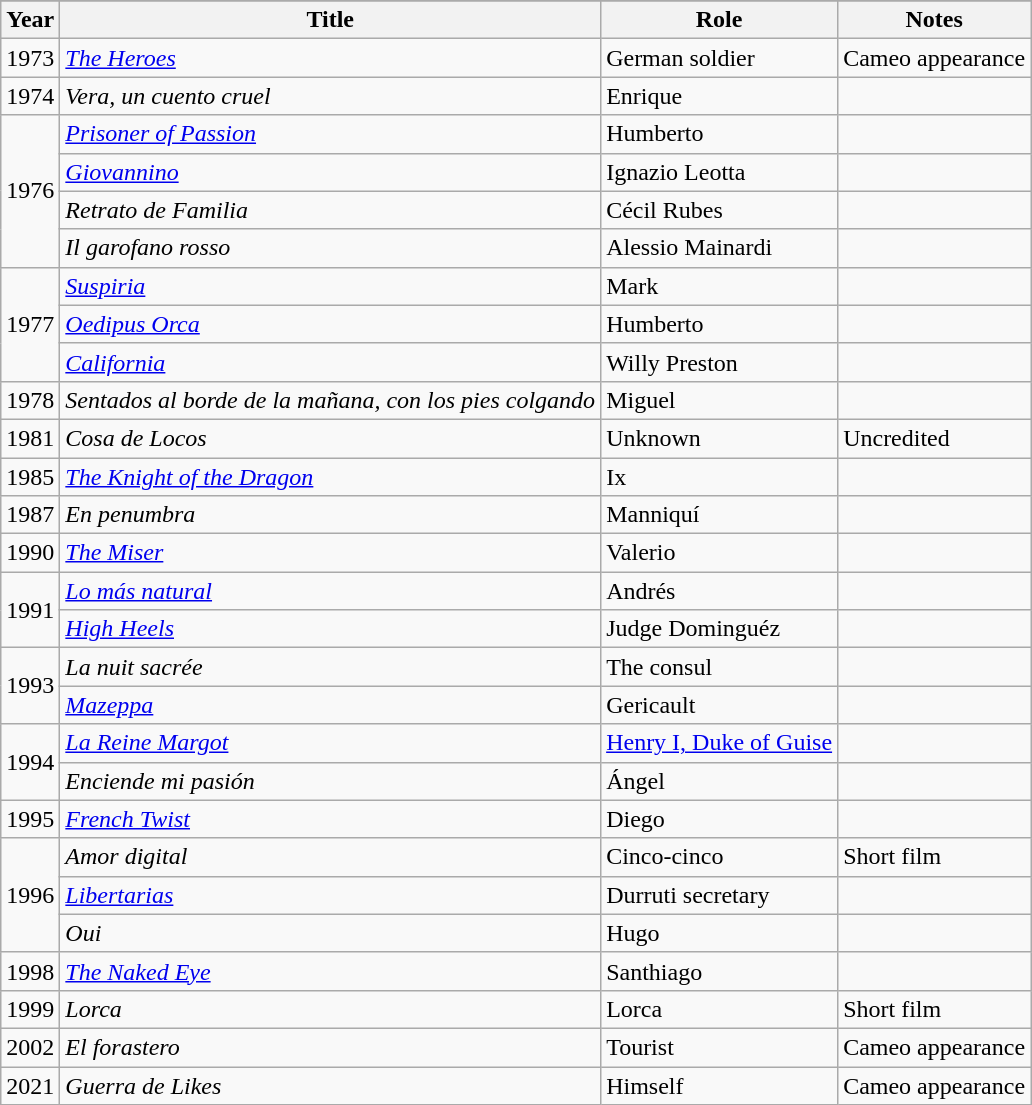<table class="wikitable">
<tr>
</tr>
<tr>
<th>Year</th>
<th>Title</th>
<th>Role</th>
<th>Notes</th>
</tr>
<tr>
<td>1973</td>
<td><em><a href='#'>The Heroes</a></em></td>
<td>German soldier</td>
<td>Cameo appearance</td>
</tr>
<tr>
<td>1974</td>
<td><em>Vera, un cuento cruel</em></td>
<td>Enrique</td>
<td></td>
</tr>
<tr>
<td rowspan="4">1976</td>
<td><em><a href='#'>Prisoner of Passion</a></em></td>
<td>Humberto</td>
<td></td>
</tr>
<tr>
<td><em><a href='#'>Giovannino</a></em></td>
<td>Ignazio Leotta</td>
<td></td>
</tr>
<tr>
<td><em>Retrato de Familia</em></td>
<td>Cécil Rubes</td>
<td></td>
</tr>
<tr>
<td><em>Il garofano rosso</em></td>
<td>Alessio Mainardi</td>
<td></td>
</tr>
<tr>
<td rowspan="3">1977</td>
<td><em><a href='#'>Suspiria</a></em></td>
<td>Mark</td>
<td></td>
</tr>
<tr>
<td><em><a href='#'>Oedipus Orca</a></em></td>
<td>Humberto</td>
<td></td>
</tr>
<tr>
<td><em><a href='#'>California</a></em></td>
<td>Willy Preston</td>
<td></td>
</tr>
<tr>
<td>1978</td>
<td><em>Sentados al borde de la mañana, con los pies colgando</em></td>
<td>Miguel</td>
<td></td>
</tr>
<tr>
<td>1981</td>
<td><em>Cosa de Locos</em></td>
<td>Unknown</td>
<td>Uncredited</td>
</tr>
<tr>
<td>1985</td>
<td><em><a href='#'>The Knight of the Dragon</a></em></td>
<td>Ix</td>
<td></td>
</tr>
<tr>
<td>1987</td>
<td><em>En penumbra</em></td>
<td>Manniquí</td>
<td></td>
</tr>
<tr>
<td>1990</td>
<td><em><a href='#'>The Miser</a></em></td>
<td>Valerio</td>
<td></td>
</tr>
<tr>
<td rowspan="2">1991</td>
<td><em><a href='#'>Lo más natural</a></em></td>
<td>Andrés</td>
<td></td>
</tr>
<tr>
<td><em><a href='#'>High Heels</a></em></td>
<td>Judge Dominguéz</td>
<td></td>
</tr>
<tr>
<td rowspan="2">1993</td>
<td><em>La nuit sacrée</em></td>
<td>The consul</td>
<td></td>
</tr>
<tr>
<td><em><a href='#'>Mazeppa</a></em></td>
<td>Gericault</td>
<td></td>
</tr>
<tr>
<td rowspan="2">1994</td>
<td><em><a href='#'>La Reine Margot</a></em></td>
<td><a href='#'>Henry I, Duke of Guise</a></td>
<td></td>
</tr>
<tr>
<td><em>Enciende mi pasión</em></td>
<td>Ángel</td>
<td></td>
</tr>
<tr>
<td>1995</td>
<td><em><a href='#'>French Twist</a></em></td>
<td>Diego</td>
<td></td>
</tr>
<tr>
<td rowspan="3">1996</td>
<td><em>Amor digital</em></td>
<td>Cinco-cinco</td>
<td>Short film</td>
</tr>
<tr>
<td><em><a href='#'>Libertarias</a></em></td>
<td>Durruti secretary</td>
<td></td>
</tr>
<tr>
<td><em>Oui</em></td>
<td>Hugo</td>
<td></td>
</tr>
<tr>
<td>1998</td>
<td><em><a href='#'>The Naked Eye</a></em></td>
<td>Santhiago</td>
<td></td>
</tr>
<tr>
<td>1999</td>
<td><em>Lorca</em></td>
<td>Lorca</td>
<td>Short film</td>
</tr>
<tr>
<td>2002</td>
<td><em>El forastero</em></td>
<td>Tourist</td>
<td>Cameo appearance</td>
</tr>
<tr>
<td>2021</td>
<td><em>Guerra de Likes</em></td>
<td>Himself</td>
<td>Cameo appearance</td>
</tr>
</table>
